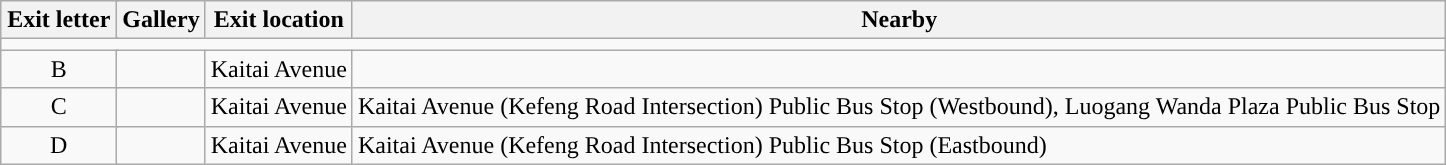<table class="wikitable">
<tr>
<th colspan=2 style="width:70px">Exit letter</th>
<th>Gallery</th>
<th>Exit location</th>
<th>Nearby</th>
</tr>
<tr style="background:#">
<td colspan = "6"></td>
</tr>
<tr>
<td colspan=2 align=center>B</td>
<td></td>
<td>Kaitai Avenue</td>
<td></td>
</tr>
<tr>
<td colspan=2 align=center>C</td>
<td></td>
<td>Kaitai Avenue</td>
<td>Kaitai Avenue (Kefeng Road Intersection) Public Bus Stop (Westbound), Luogang Wanda Plaza Public Bus Stop</td>
</tr>
<tr>
<td colspan=2 align=center>D</td>
<td></td>
<td>Kaitai Avenue</td>
<td>Kaitai Avenue (Kefeng Road Intersection) Public Bus Stop (Eastbound)</td>
</tr>
</table>
